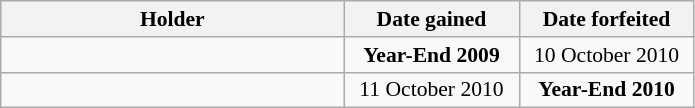<table class="wikitable" style="font-size:90%">
<tr>
<th style="width:222px;">Holder</th>
<th style="width:110px;">Date gained</th>
<th style="width:110px;">Date forfeited</th>
</tr>
<tr>
<td></td>
<td style="text-align:center;"><strong>Year-End 2009</strong></td>
<td style="text-align:center;">10 October 2010</td>
</tr>
<tr>
<td></td>
<td style="text-align:center;">11 October 2010</td>
<td style="text-align:center;"><strong>Year-End 2010</strong></td>
</tr>
</table>
